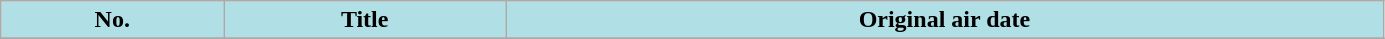<table class="wikitable plainrowheaders" width="73%">
<tr>
<th style="background-color: #B0E0E6;">No.</th>
<th style="background-color: #B0E0E6;">Title</th>
<th style="background-color: #B0E0E6;">Original air date</th>
</tr>
<tr>
</tr>
</table>
